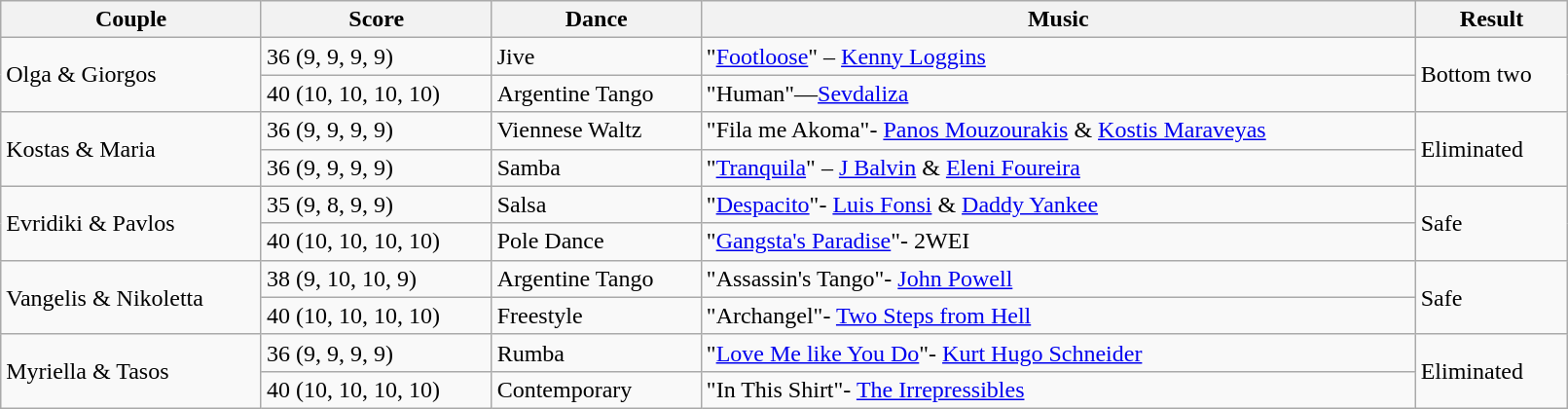<table class="wikitable sortable" style="width:85%;">
<tr>
<th>Couple</th>
<th>Score</th>
<th>Dance</th>
<th>Music</th>
<th>Result</th>
</tr>
<tr>
<td rowspan="2">Olga & Giorgos</td>
<td>36 (9, 9, 9, 9)</td>
<td>Jive</td>
<td>"<a href='#'>Footloose</a>" – <a href='#'>Kenny Loggins</a></td>
<td rowspan="2">Bottom two</td>
</tr>
<tr>
<td>40 (10, 10, 10, 10)</td>
<td>Argentine Tango</td>
<td>"Human"—<a href='#'>Sevdaliza</a></td>
</tr>
<tr>
<td rowspan="2">Kostas & Maria</td>
<td>36 (9, 9, 9, 9)</td>
<td>Viennese Waltz</td>
<td>"Fila me Akoma"- <a href='#'>Panos Mouzourakis</a> & <a href='#'>Kostis Maraveyas</a></td>
<td rowspan="2">Eliminated</td>
</tr>
<tr>
<td>36 (9, 9, 9, 9)</td>
<td>Samba</td>
<td>"<a href='#'>Tranquila</a>" – <a href='#'>J Balvin</a> & <a href='#'>Eleni Foureira</a></td>
</tr>
<tr>
<td rowspan="2">Evridiki & Pavlos</td>
<td>35 (9, 8, 9, 9)</td>
<td>Salsa</td>
<td>"<a href='#'>Despacito</a>"- <a href='#'>Luis Fonsi</a> & <a href='#'>Daddy Yankee</a></td>
<td rowspan="2">Safe</td>
</tr>
<tr>
<td>40 (10, 10, 10, 10)</td>
<td>Pole Dance</td>
<td>"<a href='#'>Gangsta's Paradise</a>"- 2WEI</td>
</tr>
<tr>
<td rowspan="2">Vangelis & Nikoletta</td>
<td>38 (9, 10, 10, 9)</td>
<td>Argentine Tango</td>
<td>"Assassin's Tango"- <a href='#'>John Powell</a></td>
<td rowspan="2">Safe</td>
</tr>
<tr>
<td>40 (10, 10, 10, 10)</td>
<td>Freestyle</td>
<td>"Archangel"- <a href='#'>Two Steps from Hell</a></td>
</tr>
<tr>
<td rowspan="2">Myriella & Tasos</td>
<td>36 (9, 9, 9, 9)</td>
<td>Rumba</td>
<td>"<a href='#'>Love Me like You Do</a>"- <a href='#'>Kurt Hugo Schneider</a></td>
<td rowspan="2">Eliminated</td>
</tr>
<tr>
<td>40 (10, 10, 10, 10)</td>
<td>Contemporary</td>
<td>"In This Shirt"- <a href='#'>The Irrepressibles</a></td>
</tr>
</table>
